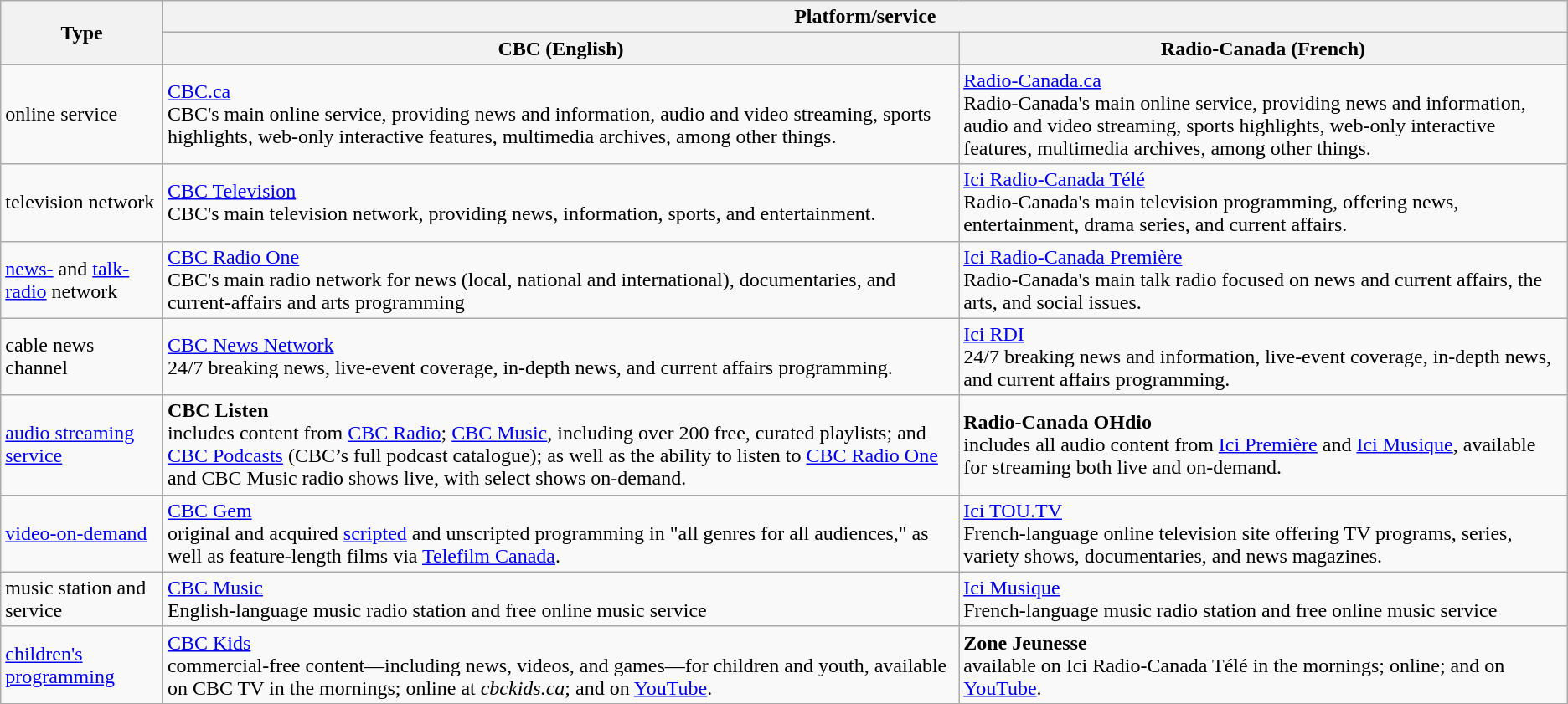<table class="wikitable sortable">
<tr>
<th rowspan="2">Type</th>
<th colspan="2">Platform/service</th>
</tr>
<tr>
<th>CBC (English)</th>
<th>Radio-Canada (French)</th>
</tr>
<tr>
<td>online service</td>
<td><a href='#'>CBC.ca</a><br>CBC's main online service, providing news and information, audio and video streaming, sports highlights, web-only interactive features, multimedia archives, among other things.</td>
<td><a href='#'>Radio-Canada.ca</a><br>Radio-Canada's main online service, providing news and information, audio and video streaming, sports highlights, web-only interactive features, multimedia archives, among other things.</td>
</tr>
<tr>
<td>television network</td>
<td><a href='#'>CBC Television</a><br>CBC's main television network, providing news, information, sports, and entertainment.</td>
<td><a href='#'>Ici Radio-Canada Télé</a><br>Radio-Canada's main television programming, offering news, entertainment, drama series, and current affairs.</td>
</tr>
<tr>
<td><a href='#'>news-</a> and <a href='#'>talk-radio</a> network</td>
<td><a href='#'>CBC Radio One</a><br>CBC's main radio network for news (local, national and international), documentaries, and current-affairs and arts programming</td>
<td><a href='#'>Ici Radio-Canada Première</a><br>Radio-Canada's main talk radio focused on news and current affairs, the arts, and social issues.</td>
</tr>
<tr>
<td>cable news channel</td>
<td><a href='#'>CBC News Network</a><br>24/7 breaking news, live-event coverage, in-depth news, and current affairs programming.</td>
<td><a href='#'>Ici RDI</a><br>24/7 breaking news and information, live-event coverage, in-depth news, and current affairs programming.</td>
</tr>
<tr>
<td><a href='#'>audio streaming service</a></td>
<td><strong>CBC Listen</strong><br>includes content from <a href='#'>CBC Radio</a>; <a href='#'>CBC Music</a>, including over 200 free, curated playlists; and <a href='#'>CBC Podcasts</a> (CBC’s full podcast catalogue); as well as the ability to listen to <a href='#'>CBC Radio One</a> and CBC Music radio shows live, with select shows on-demand.</td>
<td><strong>Radio-Canada OHdio</strong><br>includes all audio content from <a href='#'>Ici Première</a> and <a href='#'>Ici Musique</a>, available for streaming both live and on-demand.</td>
</tr>
<tr>
<td><a href='#'>video-on-demand</a></td>
<td><a href='#'>CBC Gem</a><br>original and acquired <a href='#'>scripted</a> and unscripted programming in "all genres for all audiences," as well as feature-length films via <a href='#'>Telefilm Canada</a>.</td>
<td><a href='#'>Ici TOU.TV</a><br>French-language online television site offering TV programs, series, variety shows, documentaries, and news magazines.</td>
</tr>
<tr>
<td>music station and service</td>
<td><a href='#'>CBC Music</a><br>English-language music radio station and free online music service</td>
<td><a href='#'>Ici Musique</a><br>French-language music radio station and free online music service</td>
</tr>
<tr>
<td><a href='#'>children's programming</a></td>
<td><a href='#'>CBC Kids</a><br>commercial-free content—including news, videos, and games—for children and youth, available on CBC TV in the mornings; online at <em>cbckids.ca</em>; and on <a href='#'>YouTube</a>.</td>
<td><strong>Zone Jeunesse</strong><br>available on Ici Radio-Canada Télé in the mornings; online; and on <a href='#'>YouTube</a>.</td>
</tr>
</table>
